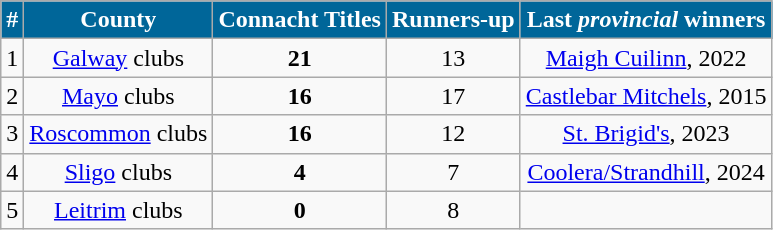<table class="wikitable">
<tr style="background:white">
<th style="background:#069; color:white;">#</th>
<th style="background:#069; color:white;">County</th>
<th style="background:#069; color:white;">Connacht Titles</th>
<th style="background:#069; color:white;">Runners-up</th>
<th style="background:#069; color:white;">Last <em>provincial</em> winners</th>
</tr>
<tr style="text-align:center;">
<td>1</td>
<td><a href='#'>Galway</a> clubs</td>
<td><strong>21</strong></td>
<td>13</td>
<td><a href='#'>Maigh Cuilinn</a>, 2022</td>
</tr>
<tr style="text-align:center;">
<td>2</td>
<td><a href='#'>Mayo</a> clubs</td>
<td><strong>16</strong></td>
<td>17</td>
<td><a href='#'>Castlebar Mitchels</a>, 2015</td>
</tr>
<tr style="text-align:center;">
<td>3</td>
<td><a href='#'>Roscommon</a> clubs</td>
<td><strong>16</strong></td>
<td>12</td>
<td><a href='#'>St. Brigid's</a>, 2023</td>
</tr>
<tr style="text-align:center;">
<td>4</td>
<td><a href='#'>Sligo</a> clubs</td>
<td><strong>4</strong></td>
<td>7</td>
<td><a href='#'>Coolera/Strandhill</a>, 2024</td>
</tr>
<tr style="text-align:center;">
<td>5</td>
<td><a href='#'>Leitrim</a> clubs</td>
<td><strong>0</strong></td>
<td>8</td>
<td></td>
</tr>
</table>
